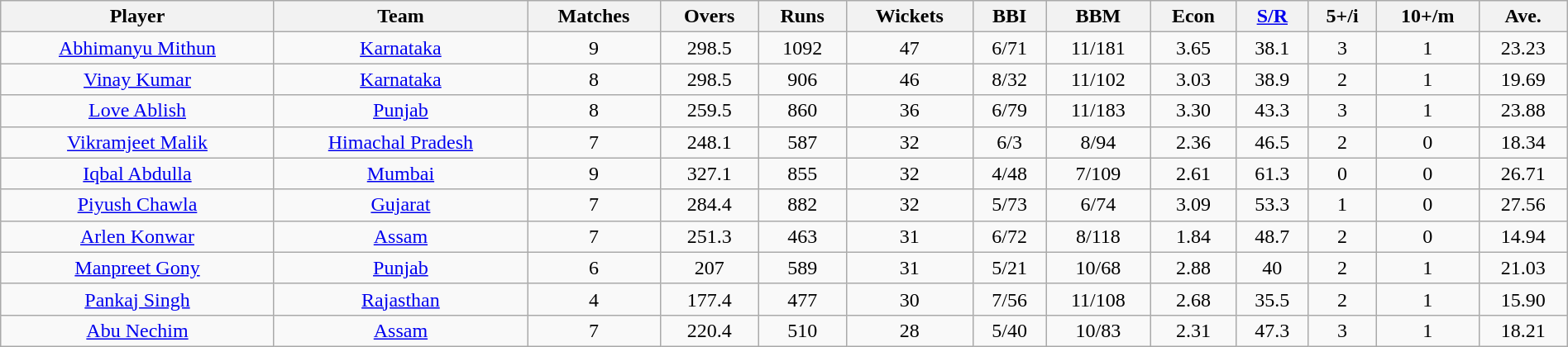<table class="wikitable sortable" width=100%>
<tr align="center">
<th class="unsortable">Player</th>
<th class="unsortable">Team</th>
<th class="unsortable">Matches</th>
<th class="unsortable">Overs</th>
<th class="unsortable">Runs</th>
<th>Wickets</th>
<th class="unsortable">BBI</th>
<th class="unsortable">BBM</th>
<th>Econ</th>
<th><a href='#'>S/R</a></th>
<th>5+/i</th>
<th>10+/m</th>
<th>Ave.</th>
</tr>
<tr align="center">
<td><a href='#'>Abhimanyu Mithun</a></td>
<td><a href='#'>Karnataka</a></td>
<td>9</td>
<td>298.5</td>
<td>1092</td>
<td>47</td>
<td>6/71</td>
<td>11/181</td>
<td>3.65</td>
<td>38.1</td>
<td>3</td>
<td>1</td>
<td>23.23</td>
</tr>
<tr align="center">
<td><a href='#'>Vinay Kumar</a></td>
<td><a href='#'>Karnataka</a></td>
<td>8</td>
<td>298.5</td>
<td>906</td>
<td>46</td>
<td>8/32</td>
<td>11/102</td>
<td>3.03</td>
<td>38.9</td>
<td>2</td>
<td>1</td>
<td>19.69</td>
</tr>
<tr align="center">
<td><a href='#'>Love Ablish</a></td>
<td><a href='#'>Punjab</a></td>
<td>8</td>
<td>259.5</td>
<td>860</td>
<td>36</td>
<td>6/79</td>
<td>11/183</td>
<td>3.30</td>
<td>43.3</td>
<td>3</td>
<td>1</td>
<td>23.88</td>
</tr>
<tr align="center">
<td><a href='#'>Vikramjeet Malik</a></td>
<td><a href='#'>Himachal Pradesh</a></td>
<td>7</td>
<td>248.1</td>
<td>587</td>
<td>32</td>
<td>6/3</td>
<td>8/94</td>
<td>2.36</td>
<td>46.5</td>
<td>2</td>
<td>0</td>
<td>18.34</td>
</tr>
<tr align="center">
<td><a href='#'>Iqbal Abdulla</a></td>
<td><a href='#'>Mumbai</a></td>
<td>9</td>
<td>327.1</td>
<td>855</td>
<td>32</td>
<td>4/48</td>
<td>7/109</td>
<td>2.61</td>
<td>61.3</td>
<td>0</td>
<td>0</td>
<td>26.71</td>
</tr>
<tr align="center">
<td><a href='#'>Piyush Chawla</a></td>
<td><a href='#'>Gujarat</a></td>
<td>7</td>
<td>284.4</td>
<td>882</td>
<td>32</td>
<td>5/73</td>
<td>6/74</td>
<td>3.09</td>
<td>53.3</td>
<td>1</td>
<td>0</td>
<td>27.56</td>
</tr>
<tr align="center">
<td><a href='#'>Arlen Konwar</a></td>
<td><a href='#'>Assam</a></td>
<td>7</td>
<td>251.3</td>
<td>463</td>
<td>31</td>
<td>6/72</td>
<td>8/118</td>
<td>1.84</td>
<td>48.7</td>
<td>2</td>
<td>0</td>
<td>14.94</td>
</tr>
<tr align="center">
<td><a href='#'>Manpreet Gony</a></td>
<td><a href='#'>Punjab</a></td>
<td>6</td>
<td>207</td>
<td>589</td>
<td>31</td>
<td>5/21</td>
<td>10/68</td>
<td>2.88</td>
<td>40</td>
<td>2</td>
<td>1</td>
<td>21.03</td>
</tr>
<tr align="center">
<td><a href='#'>Pankaj Singh</a></td>
<td><a href='#'>Rajasthan</a></td>
<td>4</td>
<td>177.4</td>
<td>477</td>
<td>30</td>
<td>7/56</td>
<td>11/108</td>
<td>2.68</td>
<td>35.5</td>
<td>2</td>
<td>1</td>
<td>15.90</td>
</tr>
<tr align="center">
<td><a href='#'>Abu Nechim</a></td>
<td><a href='#'>Assam</a></td>
<td>7</td>
<td>220.4</td>
<td>510</td>
<td>28</td>
<td>5/40</td>
<td>10/83</td>
<td>2.31</td>
<td>47.3</td>
<td>3</td>
<td>1</td>
<td>18.21</td>
</tr>
</table>
